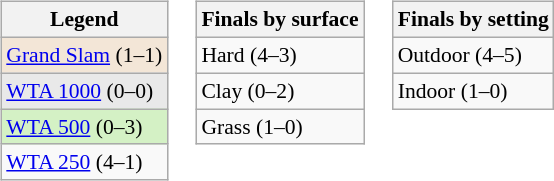<table>
<tr style="vertical-align:top">
<td><br><table class="wikitable" style=font-size:90%>
<tr>
<th>Legend</th>
</tr>
<tr>
<td style="background:#f3e6d7;"><a href='#'>Grand Slam</a> (1–1)</td>
</tr>
<tr>
<td style="background:#e9e9e9;"><a href='#'>WTA 1000</a> (0–0)</td>
</tr>
<tr>
<td style="background:#d4f1c5;"><a href='#'>WTA 500</a> (0–3)</td>
</tr>
<tr>
<td><a href='#'>WTA 250</a> (4–1)</td>
</tr>
</table>
</td>
<td><br><table class="wikitable" style=font-size:90%>
<tr>
<th>Finals by surface</th>
</tr>
<tr>
<td>Hard (4–3)</td>
</tr>
<tr>
<td>Clay (0–2)</td>
</tr>
<tr>
<td>Grass (1–0)</td>
</tr>
</table>
</td>
<td><br><table class="wikitable" style=font-size:90%>
<tr>
<th>Finals by setting</th>
</tr>
<tr>
<td>Outdoor (4–5)</td>
</tr>
<tr>
<td>Indoor (1–0)</td>
</tr>
</table>
</td>
</tr>
</table>
